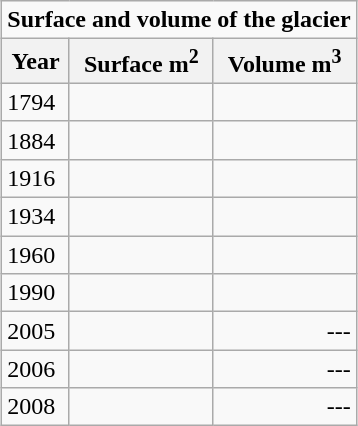<table class="wikitable" style="margin:auto;clear:both;">
<tr>
<td colspan=3><strong>Surface and volume of the glacier</strong></td>
</tr>
<tr>
<th align=left>Year</th>
<th align=left>Surface m<sup>2</sup></th>
<th align=left>Volume m<sup>3</sup></th>
</tr>
<tr>
<td>1794</td>
<td align="right"></td>
<td align="right"></td>
</tr>
<tr>
<td>1884</td>
<td align="right"></td>
<td align="right"></td>
</tr>
<tr>
<td>1916</td>
<td align="right"></td>
<td align="right"></td>
</tr>
<tr>
<td>1934</td>
<td align="right"></td>
<td align="right"></td>
</tr>
<tr>
<td>1960</td>
<td align="right"></td>
<td align="right"></td>
</tr>
<tr>
<td>1990</td>
<td align="right"></td>
<td align="right"></td>
</tr>
<tr>
<td>2005</td>
<td align="right"></td>
<td align="right">---</td>
</tr>
<tr>
<td>2006</td>
<td align="right"></td>
<td align="right">---</td>
</tr>
<tr>
<td>2008</td>
<td align="right"></td>
<td align="right">---</td>
</tr>
</table>
